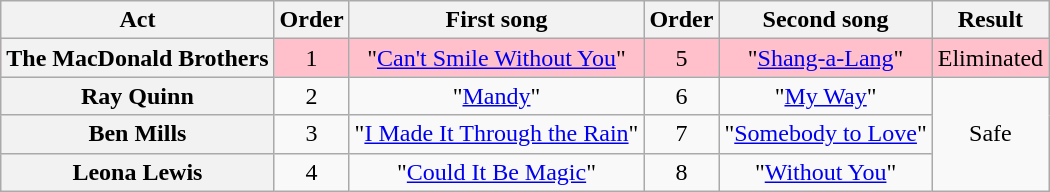<table class="wikitable plainrowheaders" style="text-align:center;">
<tr>
<th scope="col">Act</th>
<th scope="col">Order</th>
<th scope="col">First song</th>
<th scope="col">Order</th>
<th scope="col">Second song</th>
<th scope="col">Result</th>
</tr>
<tr style="background: pink">
<th scope=row>The MacDonald Brothers</th>
<td>1</td>
<td>"<a href='#'>Can't Smile Without You</a>"</td>
<td>5</td>
<td>"<a href='#'>Shang-a-Lang</a>"</td>
<td>Eliminated</td>
</tr>
<tr>
<th scope=row>Ray Quinn</th>
<td>2</td>
<td>"<a href='#'>Mandy</a>"</td>
<td>6</td>
<td>"<a href='#'>My Way</a>"</td>
<td rowspan=3>Safe</td>
</tr>
<tr>
<th scope=row>Ben Mills</th>
<td>3</td>
<td>"<a href='#'>I Made It Through the Rain</a>"</td>
<td>7</td>
<td>"<a href='#'>Somebody to Love</a>"</td>
</tr>
<tr>
<th scope=row>Leona Lewis</th>
<td>4</td>
<td>"<a href='#'>Could It Be Magic</a>"</td>
<td>8</td>
<td>"<a href='#'>Without You</a>"</td>
</tr>
</table>
